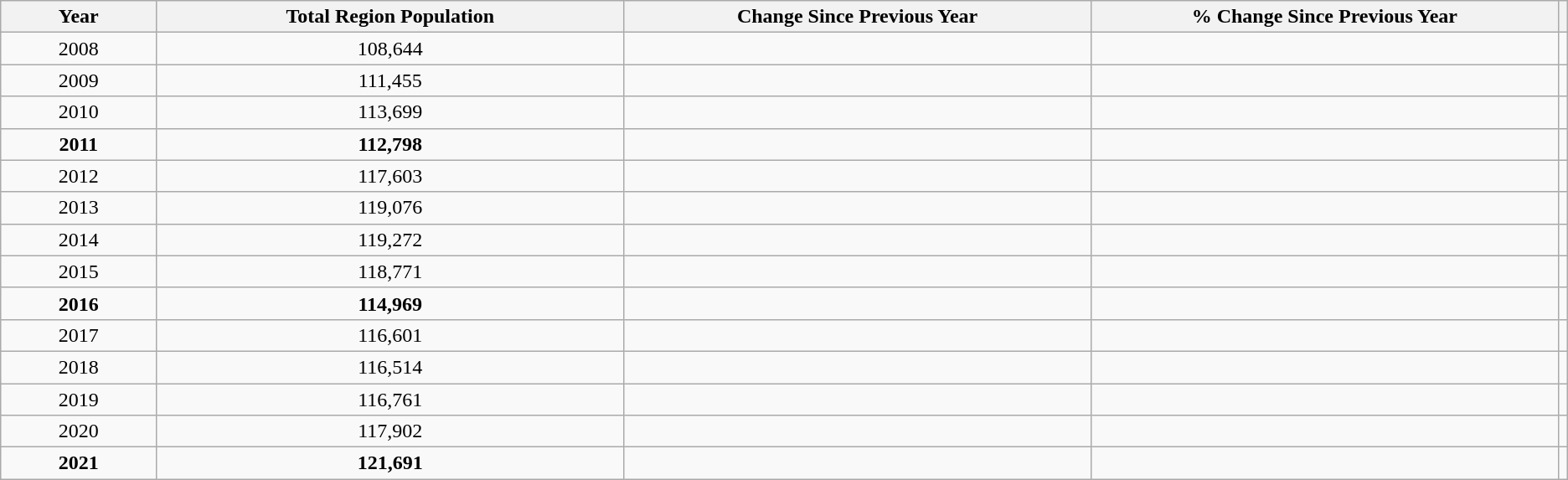<table class="wikitable" style="text-align:center;">
<tr>
<th width=10%>Year</th>
<th width=30%>Total Region Population</th>
<th width=30%>Change Since Previous Year</th>
<th width=30%>% Change Since Previous Year</th>
<th></th>
</tr>
<tr>
<td>2008</td>
<td>108,644</td>
<td></td>
<td></td>
<td></td>
</tr>
<tr>
<td>2009</td>
<td>111,455</td>
<td></td>
<td></td>
<td></td>
</tr>
<tr>
<td>2010</td>
<td>113,699</td>
<td></td>
<td></td>
<td></td>
</tr>
<tr>
<td><strong>2011</strong></td>
<td><strong>112,798</strong></td>
<td></td>
<td></td>
<td></td>
</tr>
<tr>
<td>2012</td>
<td>117,603</td>
<td></td>
<td></td>
<td></td>
</tr>
<tr>
<td>2013</td>
<td>119,076</td>
<td></td>
<td></td>
<td></td>
</tr>
<tr>
<td>2014</td>
<td>119,272</td>
<td></td>
<td></td>
<td></td>
</tr>
<tr>
<td>2015</td>
<td>118,771</td>
<td></td>
<td></td>
<td></td>
</tr>
<tr>
<td><strong>2016 </strong></td>
<td><strong>114,969 </strong></td>
<td></td>
<td></td>
<td></td>
</tr>
<tr>
<td>2017</td>
<td>116,601</td>
<td></td>
<td></td>
<td></td>
</tr>
<tr>
<td>2018</td>
<td>116,514</td>
<td></td>
<td></td>
<td></td>
</tr>
<tr>
<td>2019</td>
<td>116,761</td>
<td></td>
<td></td>
<td></td>
</tr>
<tr>
<td>2020</td>
<td>117,902</td>
<td></td>
<td></td>
<td></td>
</tr>
<tr>
<td><strong>2021</strong></td>
<td><strong>121,691</strong></td>
<td></td>
<td></td>
<td></td>
</tr>
</table>
